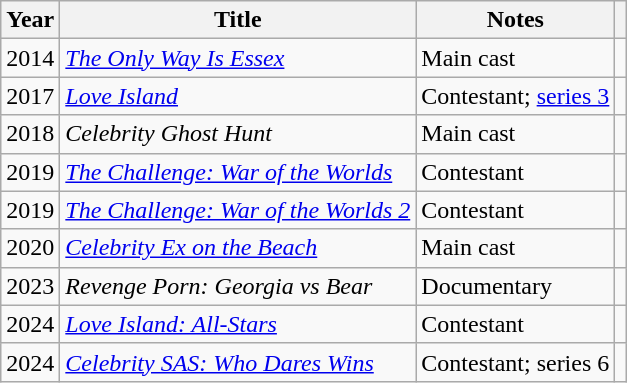<table class="wikitable sortable">
<tr>
<th>Year</th>
<th>Title</th>
<th>Notes</th>
<th class="unsortable"></th>
</tr>
<tr>
<td>2014</td>
<td><em><a href='#'>The Only Way Is Essex</a></em></td>
<td>Main cast</td>
<td align="center"></td>
</tr>
<tr>
<td>2017</td>
<td><em><a href='#'>Love Island</a></em></td>
<td>Contestant; <a href='#'>series 3</a></td>
<td align="center"></td>
</tr>
<tr>
<td>2018</td>
<td><em>Celebrity Ghost Hunt</em></td>
<td>Main cast</td>
<td align="center"></td>
</tr>
<tr>
<td>2019</td>
<td><em><a href='#'>The Challenge: War of the Worlds</a></em></td>
<td>Contestant</td>
<td align="center"></td>
</tr>
<tr>
<td>2019</td>
<td><em><a href='#'>The Challenge: War of the Worlds 2</a></em></td>
<td>Contestant</td>
<td align="center"></td>
</tr>
<tr>
<td>2020</td>
<td><em><a href='#'>Celebrity Ex on the Beach</a></em></td>
<td>Main cast</td>
<td align="center"></td>
</tr>
<tr>
<td>2023</td>
<td><em>Revenge Porn: Georgia vs Bear</em></td>
<td>Documentary</td>
<td align="center"></td>
</tr>
<tr>
<td>2024</td>
<td><em><a href='#'>Love Island: All-Stars</a></em></td>
<td>Contestant</td>
<td align="center"></td>
</tr>
<tr>
<td>2024</td>
<td><em><a href='#'>Celebrity SAS: Who Dares Wins</a></em></td>
<td>Contestant; series 6</td>
<td align="center"></td>
</tr>
</table>
